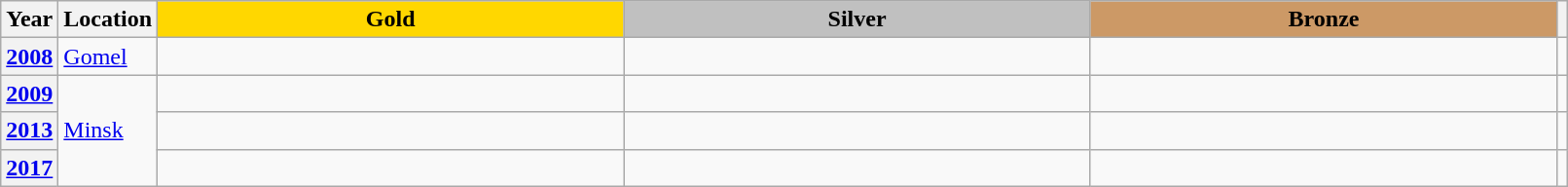<table class="wikitable unsortable" style="text-align:left; width:85%">
<tr>
<th scope="col" style="text-align:center">Year</th>
<th scope="col" style="text-align:center">Location</th>
<td scope="col" style="text-align:center; width:30%; background:gold"><strong>Gold</strong></td>
<td scope="col" style="text-align:center; width:30%; background:silver"><strong>Silver</strong></td>
<td scope="col" style="text-align:center; width:30%; background:#c96"><strong>Bronze</strong></td>
<th scope="col" style="text-align:center"></th>
</tr>
<tr>
<th scope="row" style="text-align:left"><a href='#'>2008</a></th>
<td><a href='#'>Gomel</a></td>
<td></td>
<td></td>
<td></td>
<td></td>
</tr>
<tr>
<th scope="row" style="text-align:left"><a href='#'>2009</a></th>
<td rowspan="3"><a href='#'>Minsk</a></td>
<td></td>
<td></td>
<td></td>
<td></td>
</tr>
<tr>
<th scope="row" style="text-align:left"><a href='#'>2013</a></th>
<td></td>
<td></td>
<td></td>
<td></td>
</tr>
<tr>
<th scope="row" style="text-align:left"><a href='#'>2017</a></th>
<td></td>
<td></td>
<td></td>
<td></td>
</tr>
</table>
